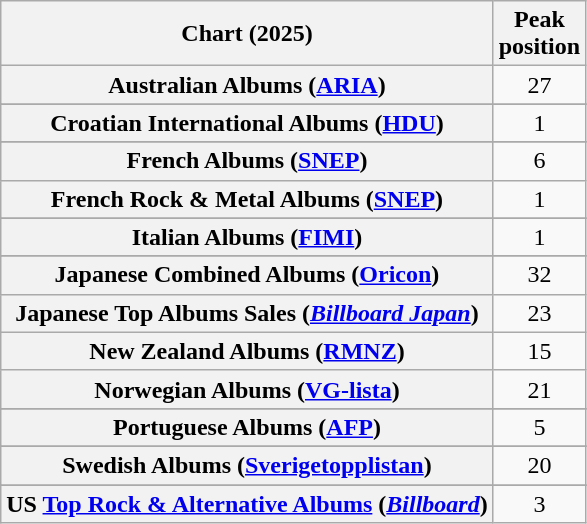<table class="wikitable sortable plainrowheaders" style="text-align:center">
<tr>
<th scope="col">Chart (2025)</th>
<th scope="col">Peak<br>position</th>
</tr>
<tr>
<th scope="row">Australian Albums (<a href='#'>ARIA</a>)</th>
<td>27</td>
</tr>
<tr>
</tr>
<tr>
</tr>
<tr>
</tr>
<tr>
</tr>
<tr>
<th scope="row">Croatian International Albums (<a href='#'>HDU</a>)</th>
<td>1</td>
</tr>
<tr>
</tr>
<tr>
</tr>
<tr>
</tr>
<tr>
<th scope="row">French Albums (<a href='#'>SNEP</a>)</th>
<td>6</td>
</tr>
<tr>
<th scope="row">French Rock & Metal Albums (<a href='#'>SNEP</a>)</th>
<td>1</td>
</tr>
<tr>
</tr>
<tr>
</tr>
<tr>
</tr>
<tr>
<th scope="row">Italian Albums (<a href='#'>FIMI</a>)</th>
<td>1</td>
</tr>
<tr>
</tr>
<tr>
<th scope="row">Japanese Combined Albums (<a href='#'>Oricon</a>)</th>
<td>32</td>
</tr>
<tr>
<th scope="row">Japanese Top Albums Sales (<em><a href='#'>Billboard Japan</a></em>)</th>
<td>23</td>
</tr>
<tr>
<th scope="row">New Zealand Albums (<a href='#'>RMNZ</a>)</th>
<td>15</td>
</tr>
<tr>
<th scope="row">Norwegian Albums (<a href='#'>VG-lista</a>)</th>
<td>21</td>
</tr>
<tr>
</tr>
<tr>
<th scope="row">Portuguese Albums (<a href='#'>AFP</a>)</th>
<td>5</td>
</tr>
<tr>
</tr>
<tr>
</tr>
<tr>
<th scope="row">Swedish Albums (<a href='#'>Sverigetopplistan</a>)</th>
<td>20</td>
</tr>
<tr>
</tr>
<tr>
</tr>
<tr>
</tr>
<tr>
</tr>
<tr>
<th scope="row">US <a href='#'>Top Rock & Alternative Albums</a> (<em><a href='#'>Billboard</a></em>)</th>
<td>3</td>
</tr>
</table>
